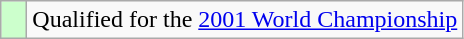<table class="wikitable">
<tr>
<td width=10px bgcolor=#ccffcc></td>
<td>Qualified for the <a href='#'>2001 World Championship</a></td>
</tr>
</table>
